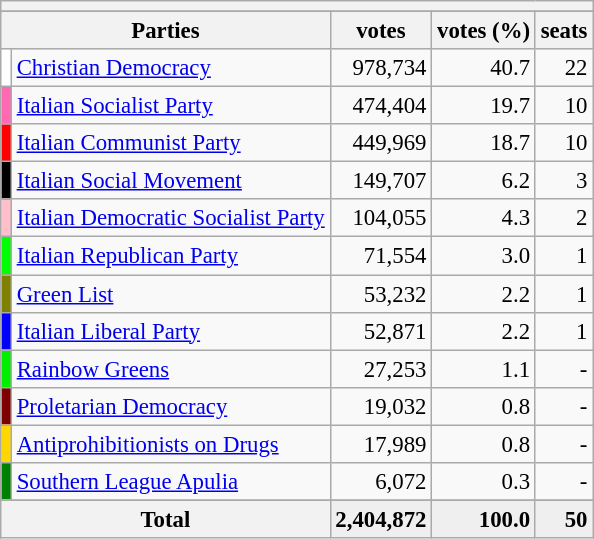<table class="wikitable" style="font-size:95%">
<tr>
<th colspan=5></th>
</tr>
<tr>
</tr>
<tr bgcolor="EFEFEF">
<th colspan=2>Parties</th>
<th>votes</th>
<th>votes (%)</th>
<th>seats</th>
</tr>
<tr>
<td bgcolor=White></td>
<td><a href='#'>Christian Democracy</a></td>
<td align=right>978,734</td>
<td align=right>40.7</td>
<td align=right>22</td>
</tr>
<tr>
<td bgcolor=Hotpink></td>
<td><a href='#'>Italian Socialist Party</a></td>
<td align=right>474,404</td>
<td align=right>19.7</td>
<td align=right>10</td>
</tr>
<tr>
<td bgcolor=Red></td>
<td><a href='#'>Italian Communist Party</a></td>
<td align=right>449,969</td>
<td align=right>18.7</td>
<td align=right>10</td>
</tr>
<tr>
<td bgcolor=Black></td>
<td><a href='#'>Italian Social Movement</a></td>
<td align=right>149,707</td>
<td align=right>6.2</td>
<td align=right>3</td>
</tr>
<tr>
<td bgcolor=Pink></td>
<td><a href='#'>Italian Democratic Socialist Party</a></td>
<td align=right>104,055</td>
<td align=right>4.3</td>
<td align=right>2</td>
</tr>
<tr>
<td bgcolor=Lime></td>
<td><a href='#'>Italian Republican Party</a></td>
<td align=right>71,554</td>
<td align=right>3.0</td>
<td align=right>1</td>
</tr>
<tr>
<td bgcolor=Olive></td>
<td><a href='#'>Green List</a></td>
<td align=right>53,232</td>
<td align=right>2.2</td>
<td align=right>1</td>
</tr>
<tr>
<td bgcolor=Blue></td>
<td><a href='#'>Italian Liberal Party</a></td>
<td align=right>52,871</td>
<td align=right>2.2</td>
<td align=right>1</td>
</tr>
<tr>
<td bgcolor=LightgreenOlive></td>
<td><a href='#'>Rainbow Greens</a></td>
<td align=right>27,253</td>
<td align=right>1.1</td>
<td align=right>-</td>
</tr>
<tr>
<td bgcolor=Maroon></td>
<td><a href='#'>Proletarian Democracy</a></td>
<td align=right>19,032</td>
<td align=right>0.8</td>
<td align=right>-</td>
</tr>
<tr>
<td bgcolor=Gold></td>
<td><a href='#'>Antiprohibitionists on Drugs</a></td>
<td align=right>17,989</td>
<td align=right>0.8</td>
<td align=right>-</td>
</tr>
<tr>
<td bgcolor=Green></td>
<td><a href='#'>Southern League Apulia</a></td>
<td align=right>6,072</td>
<td align=right>0.3</td>
<td align=right>-</td>
</tr>
<tr>
</tr>
<tr bgcolor="EFEFEF">
<th colspan=2><strong>Total</strong></th>
<td align=right><strong>2,404,872</strong></td>
<td align=right><strong>100.0</strong></td>
<td align=right><strong>50</strong></td>
</tr>
</table>
